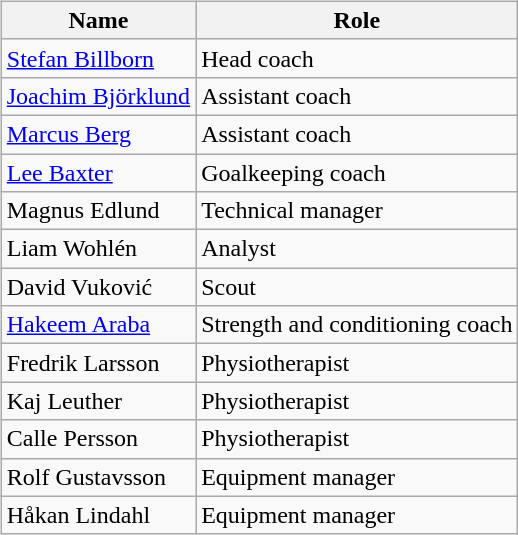<table>
<tr>
<td valign="top"><br><table class="wikitable">
<tr>
<th>Name</th>
<th>Role</th>
</tr>
<tr>
<td> <a href='#'>Stefan Billborn</a></td>
<td>Head coach</td>
</tr>
<tr>
<td> <a href='#'>Joachim Björklund</a></td>
<td>Assistant coach</td>
</tr>
<tr>
<td> <a href='#'>Marcus Berg</a></td>
<td>Assistant coach</td>
</tr>
<tr>
<td> <a href='#'>Lee Baxter</a></td>
<td>Goalkeeping coach</td>
</tr>
<tr>
<td> Magnus Edlund</td>
<td>Technical manager</td>
</tr>
<tr>
<td> Liam Wohlén</td>
<td>Analyst</td>
</tr>
<tr>
<td> David Vuković</td>
<td>Scout</td>
</tr>
<tr>
<td> <a href='#'>Hakeem Araba</a></td>
<td>Strength and conditioning coach</td>
</tr>
<tr>
<td> Fredrik Larsson</td>
<td>Physiotherapist</td>
</tr>
<tr>
<td> Kaj Leuther</td>
<td>Physiotherapist</td>
</tr>
<tr>
<td> Calle Persson</td>
<td>Physiotherapist</td>
</tr>
<tr>
<td> Rolf Gustavsson</td>
<td>Equipment manager</td>
</tr>
<tr>
<td> Håkan Lindahl</td>
<td>Equipment manager</td>
</tr>
</table>
</td>
</tr>
</table>
